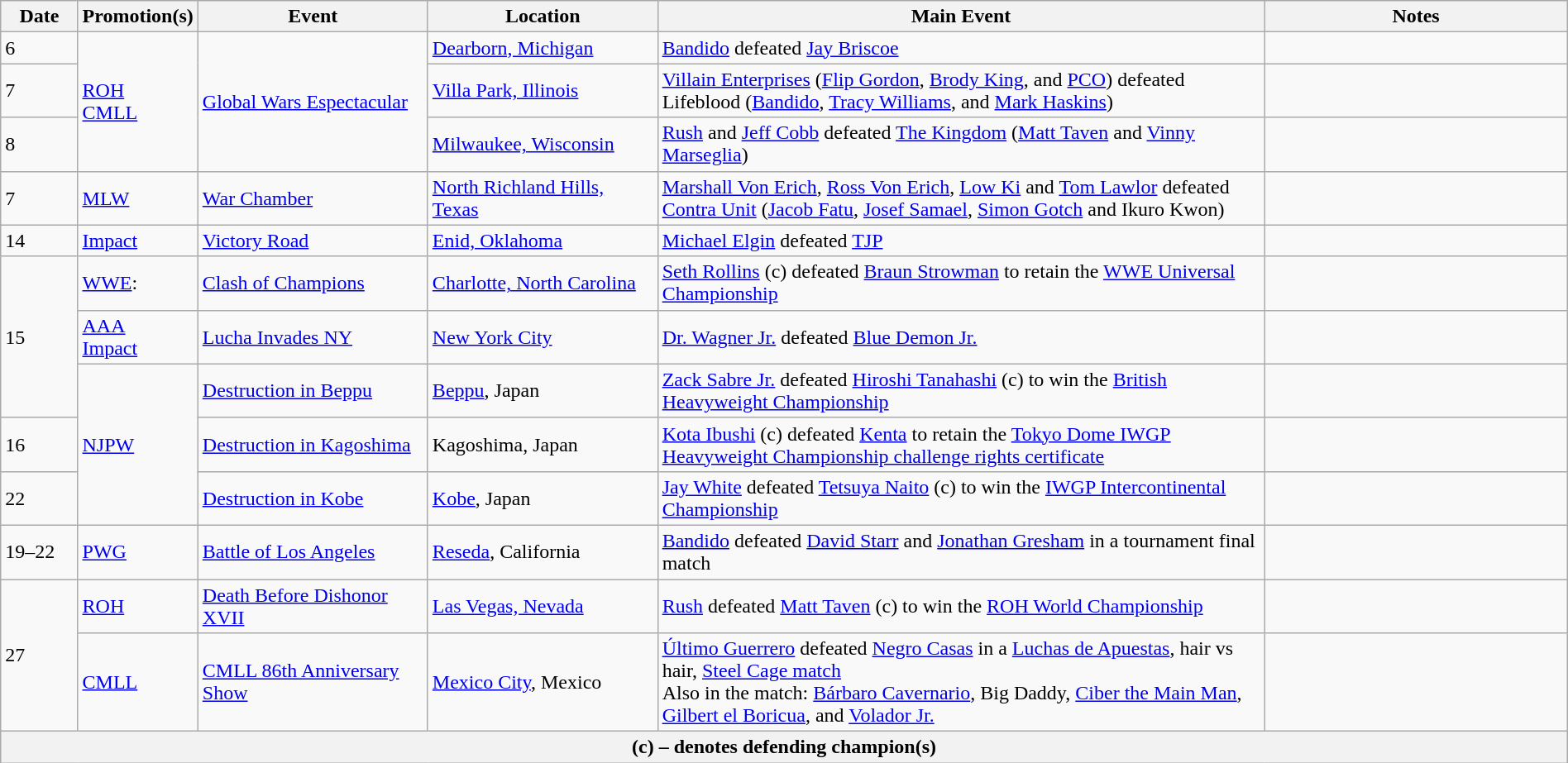<table class="wikitable" style="width:100%;">
<tr>
<th width=5%>Date</th>
<th width=5%>Promotion(s)</th>
<th style="width:15%;">Event</th>
<th style="width:15%;">Location</th>
<th style="width:40%;">Main Event</th>
<th style="width:20%;">Notes</th>
</tr>
<tr>
<td>6</td>
<td rowspan="3"><a href='#'>ROH</a><br> <a href='#'>CMLL</a></td>
<td rowspan="3"><a href='#'>Global Wars Espectacular</a></td>
<td><a href='#'>Dearborn, Michigan</a></td>
<td><a href='#'>Bandido</a> defeated <a href='#'>Jay Briscoe</a></td>
<td></td>
</tr>
<tr>
<td>7</td>
<td><a href='#'>Villa Park, Illinois</a></td>
<td><a href='#'>Villain Enterprises</a> (<a href='#'>Flip Gordon</a>, <a href='#'>Brody King</a>, and <a href='#'>PCO</a>) defeated Lifeblood (<a href='#'>Bandido</a>, <a href='#'>Tracy Williams</a>, and <a href='#'>Mark Haskins</a>)</td>
<td></td>
</tr>
<tr>
<td>8</td>
<td><a href='#'>Milwaukee, Wisconsin</a></td>
<td><a href='#'>Rush</a> and <a href='#'>Jeff Cobb</a> defeated <a href='#'>The Kingdom</a> (<a href='#'>Matt Taven</a> and <a href='#'>Vinny Marseglia</a>)</td>
<td></td>
</tr>
<tr>
<td>7</td>
<td><a href='#'>MLW</a></td>
<td><a href='#'>War Chamber</a></td>
<td><a href='#'>North Richland Hills, Texas</a></td>
<td><a href='#'>Marshall Von Erich</a>, <a href='#'>Ross Von Erich</a>, <a href='#'>Low Ki</a> and <a href='#'>Tom Lawlor</a> defeated <a href='#'>Contra Unit</a> (<a href='#'>Jacob Fatu</a>, <a href='#'>Josef Samael</a>, <a href='#'>Simon Gotch</a> and Ikuro Kwon)</td>
<td></td>
</tr>
<tr>
<td>14</td>
<td><a href='#'>Impact</a></td>
<td><a href='#'>Victory Road</a></td>
<td><a href='#'>Enid, Oklahoma</a></td>
<td><a href='#'>Michael Elgin</a> defeated <a href='#'>TJP</a></td>
<td></td>
</tr>
<tr>
<td rowspan="3">15</td>
<td><a href='#'>WWE</a>:<br></td>
<td><a href='#'>Clash of Champions</a></td>
<td><a href='#'>Charlotte, North Carolina</a></td>
<td><a href='#'>Seth Rollins</a> (c) defeated <a href='#'>Braun Strowman</a> to retain the <a href='#'>WWE Universal Championship</a></td>
<td></td>
</tr>
<tr>
<td><a href='#'>AAA</a> <br> <a href='#'>Impact</a></td>
<td><a href='#'>Lucha Invades NY</a></td>
<td><a href='#'>New York City</a></td>
<td><a href='#'>Dr. Wagner Jr.</a> defeated <a href='#'>Blue Demon Jr.</a></td>
<td></td>
</tr>
<tr>
<td rowspan="3"><a href='#'>NJPW</a></td>
<td><a href='#'>Destruction in Beppu</a></td>
<td><a href='#'>Beppu</a>, Japan</td>
<td><a href='#'>Zack Sabre Jr.</a> defeated <a href='#'>Hiroshi Tanahashi</a> (c) to win the <a href='#'>British Heavyweight Championship</a></td>
<td></td>
</tr>
<tr>
<td>16</td>
<td><a href='#'>Destruction in Kagoshima</a></td>
<td>Kagoshima, Japan</td>
<td><a href='#'>Kota Ibushi</a> (c) defeated <a href='#'>Kenta</a> to retain the <a href='#'>Tokyo Dome IWGP Heavyweight Championship challenge rights certificate</a></td>
<td></td>
</tr>
<tr>
<td>22</td>
<td><a href='#'>Destruction in Kobe</a></td>
<td><a href='#'>Kobe</a>, Japan</td>
<td><a href='#'>Jay White</a> defeated <a href='#'>Tetsuya Naito</a> (c) to win the <a href='#'>IWGP Intercontinental Championship</a></td>
<td></td>
</tr>
<tr>
<td>19–22</td>
<td><a href='#'>PWG</a></td>
<td><a href='#'>Battle of Los Angeles</a></td>
<td><a href='#'>Reseda</a>, California</td>
<td><a href='#'>Bandido</a> defeated <a href='#'>David Starr</a> and <a href='#'>Jonathan Gresham</a> in a tournament final match</td>
<td></td>
</tr>
<tr>
<td rowspan="2">27</td>
<td><a href='#'>ROH</a></td>
<td><a href='#'>Death Before Dishonor XVII</a></td>
<td><a href='#'>Las Vegas, Nevada</a></td>
<td><a href='#'>Rush</a> defeated <a href='#'>Matt Taven</a> (c) to win the <a href='#'>ROH World Championship</a></td>
<td></td>
</tr>
<tr>
<td><a href='#'>CMLL</a></td>
<td><a href='#'>CMLL 86th Anniversary Show</a></td>
<td><a href='#'>Mexico City</a>, Mexico</td>
<td><a href='#'>Último Guerrero</a> defeated <a href='#'>Negro Casas</a> in a <a href='#'>Luchas de Apuestas</a>, hair vs hair, <a href='#'>Steel Cage match</a><br>Also in the match: <a href='#'>Bárbaro Cavernario</a>, Big Daddy, <a href='#'>Ciber the Main Man</a>, <a href='#'>Gilbert el Boricua</a>, and <a href='#'>Volador Jr.</a></td>
<td></td>
</tr>
<tr>
<th colspan="6">(c) – denotes defending champion(s)</th>
</tr>
</table>
